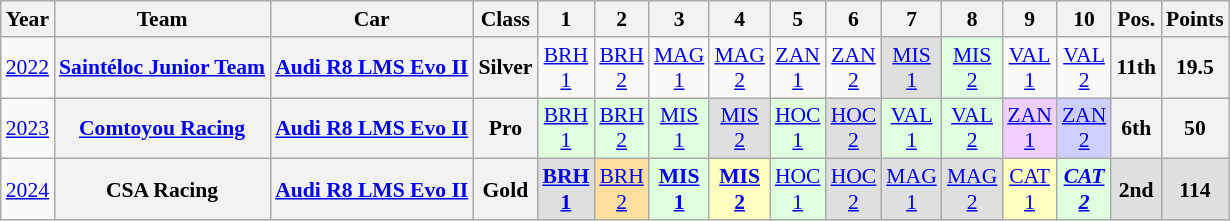<table class="wikitable" border="1" style="text-align:center; font-size:90%;">
<tr>
<th>Year</th>
<th>Team</th>
<th>Car</th>
<th>Class</th>
<th>1</th>
<th>2</th>
<th>3</th>
<th>4</th>
<th>5</th>
<th>6</th>
<th>7</th>
<th>8</th>
<th>9</th>
<th>10</th>
<th>Pos.</th>
<th>Points</th>
</tr>
<tr>
<td><a href='#'>2022</a></td>
<th><a href='#'>Saintéloc Junior Team</a></th>
<th><a href='#'>Audi R8 LMS Evo II</a></th>
<th>Silver</th>
<td style="background:#;"><a href='#'>BRH<br>1</a></td>
<td style="background:#;"><a href='#'>BRH<br>2</a></td>
<td style="background:#;"><a href='#'>MAG<br>1</a></td>
<td style="background:#;"><a href='#'>MAG<br>2</a></td>
<td style="background:#;"><a href='#'>ZAN<br>1</a></td>
<td style="background:#;"><a href='#'>ZAN<br>2</a></td>
<td style="background:#DFDFDF;"><a href='#'>MIS<br>1</a><br></td>
<td style="background:#DFFFDF;"><a href='#'>MIS<br>2</a><br></td>
<td style="background:#;"><a href='#'>VAL<br>1</a></td>
<td style="background:#;"><a href='#'>VAL <br>2</a></td>
<th>11th</th>
<th>19.5</th>
</tr>
<tr>
<td><a href='#'>2023</a></td>
<th><a href='#'>Comtoyou Racing</a></th>
<th><a href='#'>Audi R8 LMS Evo II</a></th>
<th>Pro</th>
<td style="background:#DFFFDF;"><a href='#'>BRH<br>1</a><br></td>
<td style="background:#DFFFDF;"><a href='#'>BRH<br>2</a><br></td>
<td style="background:#DFFFDF;"><a href='#'>MIS<br>1</a><br></td>
<td style="background:#DFDFDF;"><a href='#'>MIS<br>2</a><br></td>
<td style="background:#DFFFDF;"><a href='#'>HOC<br>1</a><br></td>
<td style="background:#DFDFDF;"><a href='#'>HOC<br>2</a><br></td>
<td style="background:#DFFFDF;"><a href='#'>VAL<br>1</a><br></td>
<td style="background:#DFFFDF;"><a href='#'>VAL<br>2</a><br></td>
<td style="background:#EFCFFF;"><a href='#'>ZAN<br>1</a><br></td>
<td style="background:#CFCFFF;"><a href='#'>ZAN<br>2</a><br></td>
<th>6th</th>
<th>50</th>
</tr>
<tr>
<td><a href='#'>2024</a></td>
<th>CSA Racing</th>
<th><a href='#'>Audi R8 LMS Evo II</a></th>
<th>Gold</th>
<td style="background:#DFDFDF;"><strong><a href='#'>BRH<br>1</a></strong><br></td>
<td style="background:#FFDF9F;"><a href='#'>BRH<br>2</a><br></td>
<td style="background:#DFFFDF;"><strong><a href='#'>MIS<br>1</a></strong><br></td>
<td style="background:#FFFFBF;"><strong><a href='#'>MIS<br>2</a></strong><br></td>
<td style="background:#DFFFDF;"><a href='#'>HOC<br>1</a><br></td>
<td style="background:#DFDFDF;"><a href='#'>HOC<br>2</a><br></td>
<td style="background:#DFDFDF;"><a href='#'>MAG<br>1</a><br></td>
<td style="background:#DFDFDF;"><a href='#'>MAG<br>2</a><br></td>
<td style="background:#FFFFBF;"><a href='#'>CAT<br>1</a><br></td>
<td style="background:#DFFFDF;"><strong><em><a href='#'>CAT<br>2</a></em></strong><br></td>
<th style="background:#DFDFDF;">2nd</th>
<th style="background:#DFDFDF;">114</th>
</tr>
</table>
